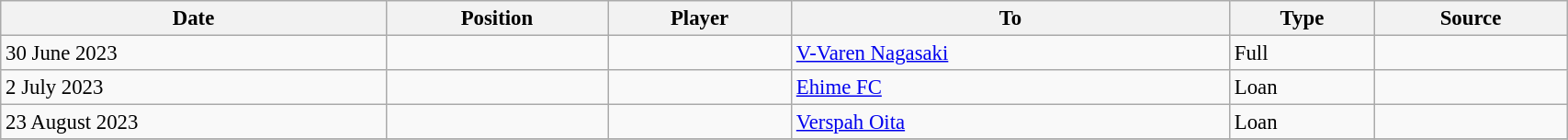<table class="wikitable sortable" style="width:90%; text-align:center; font-size:95%; text-align:left;">
<tr>
<th>Date</th>
<th>Position</th>
<th>Player</th>
<th>To</th>
<th>Type</th>
<th>Source</th>
</tr>
<tr>
<td>30 June 2023</td>
<td></td>
<td></td>
<td> <a href='#'>V-Varen Nagasaki</a></td>
<td>Full</td>
<td></td>
</tr>
<tr>
<td>2 July 2023</td>
<td></td>
<td></td>
<td> <a href='#'>Ehime FC</a></td>
<td>Loan</td>
<td></td>
</tr>
<tr>
<td>23 August 2023</td>
<td></td>
<td></td>
<td> <a href='#'>Verspah Oita</a></td>
<td>Loan</td>
<td></td>
</tr>
<tr>
</tr>
</table>
